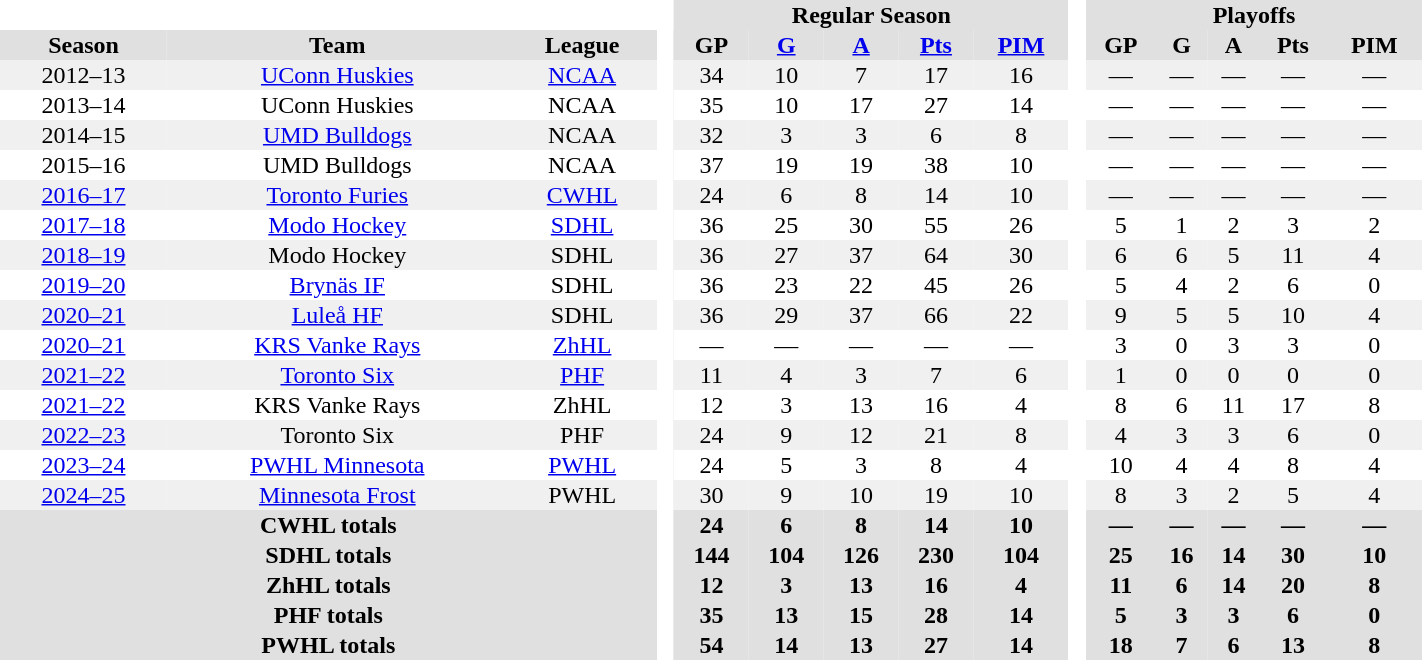<table border="0" cellpadding="1" cellspacing="0" style="text-align:center; width:75%">
<tr bgcolor="#e0e0e0">
<th colspan="3"  bgcolor="#ffffff"> </th>
<th rowspan="100" bgcolor="#ffffff"> </th>
<th colspan="5">Regular Season</th>
<th rowspan="100" bgcolor="#ffffff"> </th>
<th colspan="5">Playoffs</th>
</tr>
<tr bgcolor="#e0e0e0">
<th>Season</th>
<th>Team</th>
<th>League</th>
<th>GP</th>
<th><a href='#'>G</a></th>
<th><a href='#'>A</a></th>
<th><a href='#'>Pts</a></th>
<th><a href='#'>PIM</a></th>
<th>GP</th>
<th>G</th>
<th>A</th>
<th>Pts</th>
<th>PIM</th>
</tr>
<tr bgcolor="#f0f0f0">
<td>2012–13</td>
<td><a href='#'>UConn Huskies</a></td>
<td><a href='#'>NCAA</a></td>
<td>34</td>
<td>10</td>
<td>7</td>
<td>17</td>
<td>16</td>
<td>—</td>
<td>—</td>
<td>—</td>
<td>—</td>
<td>—</td>
</tr>
<tr>
<td>2013–14</td>
<td>UConn Huskies</td>
<td>NCAA</td>
<td>35</td>
<td>10</td>
<td>17</td>
<td>27</td>
<td>14</td>
<td>—</td>
<td>—</td>
<td>—</td>
<td>—</td>
<td>—</td>
</tr>
<tr bgcolor="#f0f0f0">
<td>2014–15</td>
<td><a href='#'>UMD Bulldogs</a></td>
<td>NCAA</td>
<td>32</td>
<td>3</td>
<td>3</td>
<td>6</td>
<td>8</td>
<td>—</td>
<td>—</td>
<td>—</td>
<td>—</td>
<td>—</td>
</tr>
<tr>
<td>2015–16</td>
<td>UMD Bulldogs</td>
<td>NCAA</td>
<td>37</td>
<td>19</td>
<td>19</td>
<td>38</td>
<td>10</td>
<td>—</td>
<td>—</td>
<td>—</td>
<td>—</td>
<td>—</td>
</tr>
<tr bgcolor="#f0f0f0">
<td><a href='#'>2016–17</a></td>
<td><a href='#'>Toronto Furies</a></td>
<td><a href='#'>CWHL</a></td>
<td>24</td>
<td>6</td>
<td>8</td>
<td>14</td>
<td>10</td>
<td>—</td>
<td>—</td>
<td>—</td>
<td>—</td>
<td>—</td>
</tr>
<tr>
<td><a href='#'>2017–18</a></td>
<td><a href='#'>Modo Hockey</a></td>
<td><a href='#'>SDHL</a></td>
<td>36</td>
<td>25</td>
<td>30</td>
<td>55</td>
<td>26</td>
<td>5</td>
<td>1</td>
<td>2</td>
<td>3</td>
<td>2</td>
</tr>
<tr bgcolor="#f0f0f0">
<td><a href='#'>2018–19</a></td>
<td>Modo Hockey</td>
<td>SDHL</td>
<td>36</td>
<td>27</td>
<td>37</td>
<td>64</td>
<td>30</td>
<td>6</td>
<td>6</td>
<td>5</td>
<td>11</td>
<td>4</td>
</tr>
<tr>
<td><a href='#'>2019–20</a></td>
<td><a href='#'>Brynäs IF</a></td>
<td>SDHL</td>
<td>36</td>
<td>23</td>
<td>22</td>
<td>45</td>
<td>26</td>
<td>5</td>
<td>4</td>
<td>2</td>
<td>6</td>
<td>0</td>
</tr>
<tr bgcolor="#f0f0f0">
<td><a href='#'>2020–21</a></td>
<td><a href='#'>Luleå HF</a></td>
<td>SDHL</td>
<td>36</td>
<td>29</td>
<td>37</td>
<td>66</td>
<td>22</td>
<td>9</td>
<td>5</td>
<td>5</td>
<td>10</td>
<td>4</td>
</tr>
<tr>
<td><a href='#'>2020–21</a></td>
<td><a href='#'>KRS Vanke Rays</a></td>
<td><a href='#'>ZhHL</a></td>
<td>—</td>
<td>—</td>
<td>—</td>
<td>—</td>
<td>—</td>
<td>3</td>
<td>0</td>
<td>3</td>
<td>3</td>
<td>0</td>
</tr>
<tr bgcolor="#f0f0f0">
<td><a href='#'>2021–22</a></td>
<td><a href='#'>Toronto Six</a></td>
<td><a href='#'>PHF</a></td>
<td>11</td>
<td>4</td>
<td>3</td>
<td>7</td>
<td>6</td>
<td>1</td>
<td>0</td>
<td>0</td>
<td>0</td>
<td>0</td>
</tr>
<tr>
<td><a href='#'>2021–22</a></td>
<td>KRS Vanke Rays</td>
<td>ZhHL</td>
<td>12</td>
<td>3</td>
<td>13</td>
<td>16</td>
<td>4</td>
<td>8</td>
<td>6</td>
<td>11</td>
<td>17</td>
<td>8</td>
</tr>
<tr bgcolor="#f0f0f0">
<td><a href='#'>2022–23</a></td>
<td>Toronto Six</td>
<td>PHF</td>
<td>24</td>
<td>9</td>
<td>12</td>
<td>21</td>
<td>8</td>
<td>4</td>
<td>3</td>
<td>3</td>
<td>6</td>
<td>0</td>
</tr>
<tr>
<td><a href='#'>2023–24</a></td>
<td><a href='#'>PWHL Minnesota</a></td>
<td><a href='#'>PWHL</a></td>
<td>24</td>
<td>5</td>
<td>3</td>
<td>8</td>
<td>4</td>
<td>10</td>
<td>4</td>
<td>4</td>
<td>8</td>
<td>4</td>
</tr>
<tr bgcolor="#f0f0f0">
<td><a href='#'>2024–25</a></td>
<td><a href='#'>Minnesota Frost</a></td>
<td>PWHL</td>
<td>30</td>
<td>9</td>
<td>10</td>
<td>19</td>
<td>10</td>
<td>8</td>
<td>3</td>
<td>2</td>
<td>5</td>
<td>4</td>
</tr>
<tr bgcolor="#e0e0e0">
<th colspan="3">CWHL totals</th>
<th>24</th>
<th>6</th>
<th>8</th>
<th>14</th>
<th>10</th>
<th>—</th>
<th>—</th>
<th>—</th>
<th>—</th>
<th>—</th>
</tr>
<tr bgcolor="#e0e0e0">
<th colspan="3">SDHL totals</th>
<th>144</th>
<th>104</th>
<th>126</th>
<th>230</th>
<th>104</th>
<th>25</th>
<th>16</th>
<th>14</th>
<th>30</th>
<th>10</th>
</tr>
<tr bgcolor="#e0e0e0">
<th colspan="3">ZhHL totals</th>
<th>12</th>
<th>3</th>
<th>13</th>
<th>16</th>
<th>4</th>
<th>11</th>
<th>6</th>
<th>14</th>
<th>20</th>
<th>8</th>
</tr>
<tr bgcolor="#e0e0e0">
<th colspan="3">PHF totals</th>
<th>35</th>
<th>13</th>
<th>15</th>
<th>28</th>
<th>14</th>
<th>5</th>
<th>3</th>
<th>3</th>
<th>6</th>
<th>0</th>
</tr>
<tr bgcolor="#e0e0e0">
<th colspan="3">PWHL totals</th>
<th>54</th>
<th>14</th>
<th>13</th>
<th>27</th>
<th>14</th>
<th>18</th>
<th>7</th>
<th>6</th>
<th>13</th>
<th>8</th>
</tr>
</table>
